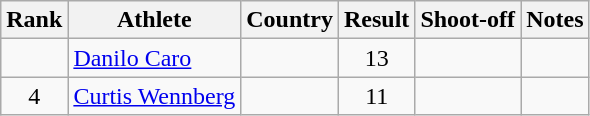<table class="wikitable sortable" style="text-align:center">
<tr>
<th>Rank</th>
<th>Athlete</th>
<th>Country</th>
<th>Result</th>
<th>Shoot-off</th>
<th class="unsortable">Notes</th>
</tr>
<tr>
<td></td>
<td align=left><a href='#'>Danilo Caro</a></td>
<td align=left></td>
<td>13</td>
<td></td>
<td></td>
</tr>
<tr>
<td>4</td>
<td align=left><a href='#'>Curtis Wennberg</a></td>
<td align=left></td>
<td>11</td>
<td></td>
<td></td>
</tr>
</table>
